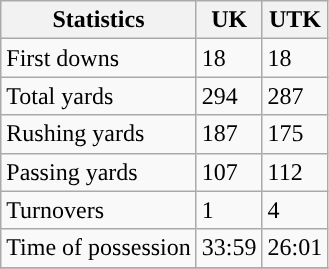<table class="wikitable" style="float: left;">
<tr>
<th>Statistics</th>
<th>UK</th>
<th>UTK</th>
</tr>
<tr>
<td>First downs</td>
<td>18</td>
<td>18</td>
</tr>
<tr>
<td>Total yards</td>
<td>294</td>
<td>287</td>
</tr>
<tr>
<td>Rushing yards</td>
<td>187</td>
<td>175</td>
</tr>
<tr>
<td>Passing yards</td>
<td>107</td>
<td>112</td>
</tr>
<tr>
<td>Turnovers</td>
<td>1</td>
<td>4</td>
</tr>
<tr>
<td>Time of possession</td>
<td>33:59</td>
<td>26:01</td>
</tr>
<tr>
</tr>
</table>
